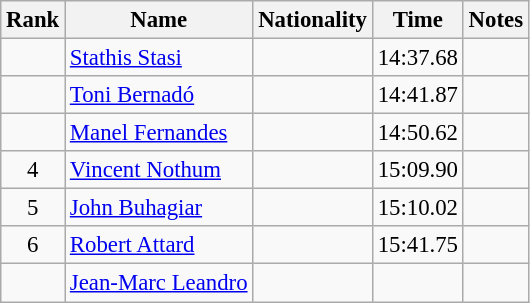<table class="wikitable sortable" style="text-align:center; font-size:95%">
<tr>
<th>Rank</th>
<th>Name</th>
<th>Nationality</th>
<th>Time</th>
<th>Notes</th>
</tr>
<tr>
<td></td>
<td align=left><a href='#'>Stathis Stasi</a></td>
<td align=left></td>
<td>14:37.68</td>
<td></td>
</tr>
<tr>
<td></td>
<td align=left><a href='#'>Toni Bernadó</a></td>
<td align=left></td>
<td>14:41.87</td>
<td></td>
</tr>
<tr>
<td></td>
<td align=left><a href='#'>Manel Fernandes</a></td>
<td align=left></td>
<td>14:50.62</td>
<td></td>
</tr>
<tr>
<td>4</td>
<td align=left><a href='#'>Vincent Nothum</a></td>
<td align=left></td>
<td>15:09.90</td>
<td></td>
</tr>
<tr>
<td>5</td>
<td align=left><a href='#'>John Buhagiar</a></td>
<td align=left></td>
<td>15:10.02</td>
<td></td>
</tr>
<tr>
<td>6</td>
<td align=left><a href='#'>Robert Attard</a></td>
<td align=left></td>
<td>15:41.75</td>
<td></td>
</tr>
<tr>
<td></td>
<td align=left><a href='#'>Jean-Marc Leandro</a></td>
<td align=left></td>
<td></td>
<td></td>
</tr>
</table>
